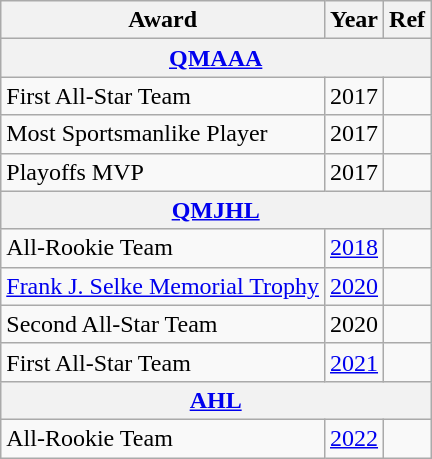<table class="wikitable">
<tr>
<th>Award</th>
<th>Year</th>
<th>Ref</th>
</tr>
<tr>
<th colspan="3"><a href='#'>QMAAA</a></th>
</tr>
<tr>
<td>First All-Star Team</td>
<td>2017</td>
<td></td>
</tr>
<tr>
<td>Most Sportsmanlike Player</td>
<td>2017</td>
<td></td>
</tr>
<tr>
<td>Playoffs MVP</td>
<td>2017</td>
<td></td>
</tr>
<tr>
<th colspan="3"><a href='#'>QMJHL</a></th>
</tr>
<tr>
<td>All-Rookie Team</td>
<td><a href='#'>2018</a></td>
<td></td>
</tr>
<tr>
<td><a href='#'>Frank J. Selke Memorial Trophy</a></td>
<td><a href='#'>2020</a></td>
<td></td>
</tr>
<tr>
<td>Second All-Star Team</td>
<td>2020</td>
<td></td>
</tr>
<tr>
<td>First All-Star Team</td>
<td><a href='#'>2021</a></td>
<td></td>
</tr>
<tr>
<th colspan="3"><a href='#'>AHL</a></th>
</tr>
<tr>
<td>All-Rookie Team</td>
<td><a href='#'>2022</a></td>
<td></td>
</tr>
</table>
